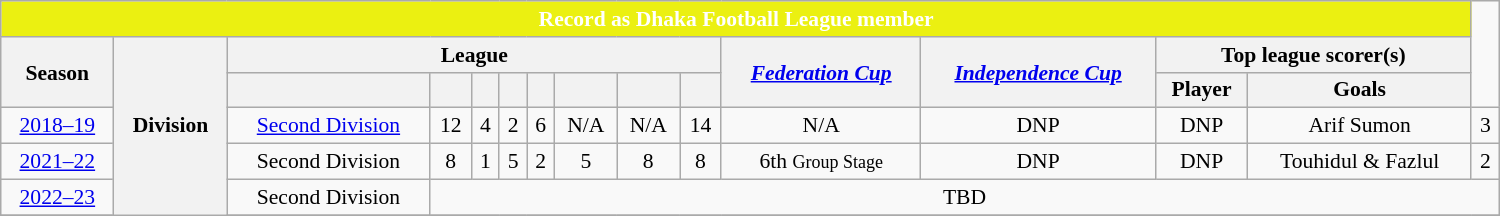<table class="wikitable sortable" style="text-align: center; font-size: 90%; width: 1000px">
<tr>
<th colspan=14 style="background-color:#ebf011; color:#FFFFFF;"><span>Record as Dhaka Football League member</span></th>
</tr>
<tr>
<th rowspan="2">Season</th>
<th rowspan="11"><strong>Division</strong></th>
<th colspan="8">League</th>
<th rowspan="2"><em><a href='#'>Federation Cup</a></em></th>
<th rowspan="2"><em><a href='#'>Independence Cup</a></th>
<th colspan="2">Top league scorer(s)</th>
</tr>
<tr>
<th></th>
<th></th>
<th></th>
<th></th>
<th></th>
<th></th>
<th></th>
<th></th>
<th>Player</th>
<th>Goals</th>
</tr>
<tr>
<td><a href='#'>2018–19</a></td>
<td><a href='#'>Second Division</a></td>
<td>12</td>
<td>4</td>
<td>2</td>
<td>6</td>
<td>N/A</td>
<td>N/A</td>
<td>14</td>
<td>N/A</td>
<td>DNP</td>
<td>DNP</td>
<td>Arif Sumon</td>
<td>3</td>
</tr>
<tr>
<td><a href='#'>2021–22</a></td>
<td>Second Division</td>
<td>8</td>
<td>1</td>
<td>5</td>
<td>2</td>
<td>5</td>
<td>8</td>
<td>8</td>
<td>6th <small>Group Stage</small></td>
<td>DNP</td>
<td>DNP</td>
<td>Touhidul & Fazlul</td>
<td>2</td>
</tr>
<tr>
<td><a href='#'>2022–23</a></td>
<td>Second Division</td>
<td colspan=12>TBD</td>
</tr>
<tr>
</tr>
</table>
